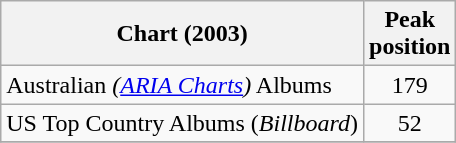<table class="wikitable">
<tr>
<th>Chart (2003)</th>
<th>Peak<br>position</th>
</tr>
<tr>
<td>Australian <em>(<a href='#'>ARIA Charts</a>)</em> Albums</td>
<td align="center">179</td>
</tr>
<tr>
<td>US Top Country Albums (<em>Billboard</em>)</td>
<td align="center">52</td>
</tr>
<tr>
</tr>
</table>
